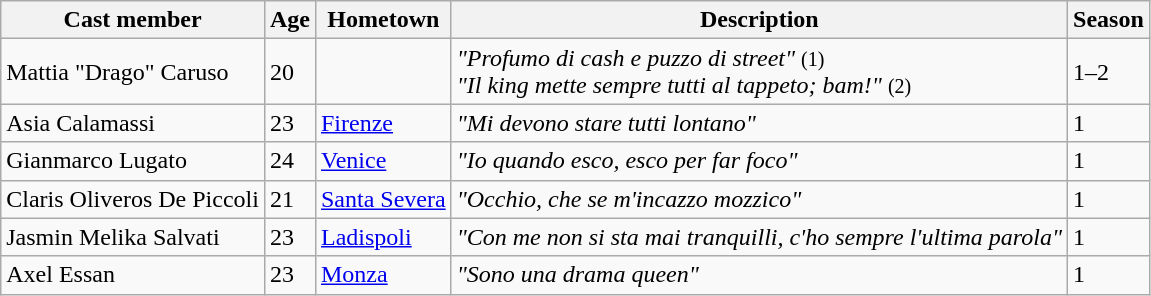<table class="wikitable">
<tr>
<th>Cast member</th>
<th>Age</th>
<th>Hometown</th>
<th>Description</th>
<th>Season</th>
</tr>
<tr>
<td>Mattia "Drago" Caruso</td>
<td>20</td>
<td></td>
<td><em>"Profumo di cash e puzzo di street"</em> <small>(1)</small><br><em>"Il king mette sempre tutti al tappeto; bam!"</em> <small>(2)</small></td>
<td>1–2</td>
</tr>
<tr>
<td>Asia Calamassi</td>
<td>23</td>
<td><a href='#'>Firenze</a></td>
<td><em>"Mi devono stare tutti lontano"</em></td>
<td>1</td>
</tr>
<tr>
<td>Gianmarco Lugato</td>
<td>24</td>
<td><a href='#'>Venice</a></td>
<td><em>"Io quando esco, esco per far foco"</em></td>
<td>1</td>
</tr>
<tr>
<td>Claris Oliveros De Piccoli</td>
<td>21</td>
<td><a href='#'>Santa Severa</a></td>
<td><em>"Occhio, che se m'incazzo mozzico"</em></td>
<td>1</td>
</tr>
<tr>
<td>Jasmin Melika Salvati</td>
<td>23</td>
<td><a href='#'>Ladispoli</a></td>
<td><em>"Con me non si sta mai tranquilli, c'ho sempre l'ultima parola"</em></td>
<td>1</td>
</tr>
<tr>
<td>Axel Essan</td>
<td>23</td>
<td><a href='#'>Monza</a></td>
<td><em>"Sono una drama queen"</em></td>
<td>1</td>
</tr>
</table>
